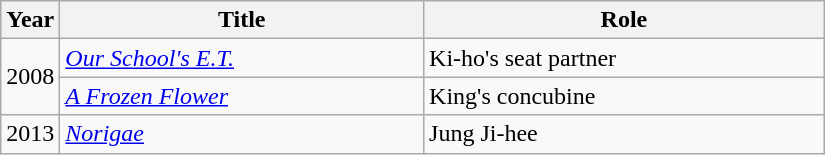<table class="wikitable" style="width:550px">
<tr>
<th width=10>Year</th>
<th>Title</th>
<th>Role</th>
</tr>
<tr>
<td rowspan=2>2008</td>
<td><em><a href='#'>Our School's E.T.</a></em></td>
<td>Ki-ho's seat partner</td>
</tr>
<tr>
<td><em><a href='#'>A Frozen Flower</a></em></td>
<td>King's concubine</td>
</tr>
<tr>
<td>2013</td>
<td><em><a href='#'>Norigae</a></em></td>
<td>Jung Ji-hee</td>
</tr>
</table>
